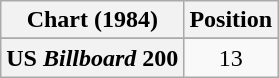<table class="wikitable plainrowheaders">
<tr>
<th>Chart (1984)</th>
<th>Position</th>
</tr>
<tr>
</tr>
<tr>
<th scope="row">US <em>Billboard</em> 200</th>
<td align="center">13</td>
</tr>
</table>
